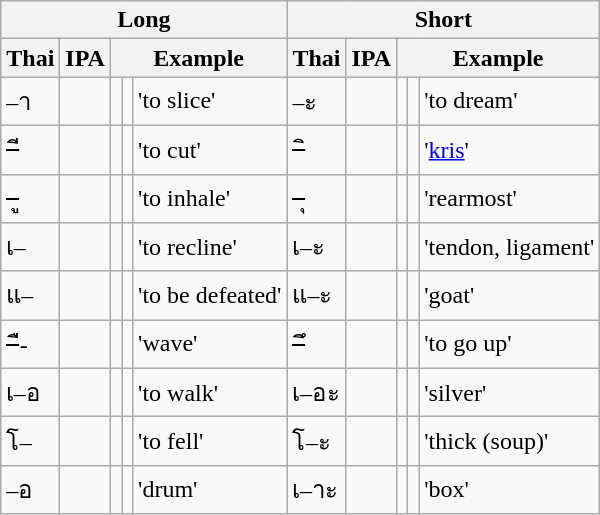<table class="wikitable">
<tr>
<th colspan="5">Long</th>
<th colspan="5">Short</th>
</tr>
<tr>
<th>Thai</th>
<th>IPA</th>
<th colspan=3>Example</th>
<th>Thai</th>
<th>IPA</th>
<th colspan=3>Example</th>
</tr>
<tr>
<td>–า</td>
<td></td>
<td></td>
<td></td>
<td>'to slice'</td>
<td>–ะ</td>
<td></td>
<td></td>
<td></td>
<td>'to dream'</td>
</tr>
<tr>
<td>–ี</td>
<td></td>
<td></td>
<td></td>
<td>'to cut'</td>
<td>–ิ</td>
<td></td>
<td></td>
<td></td>
<td>'<a href='#'>kris</a>'</td>
</tr>
<tr>
<td>–ู</td>
<td></td>
<td></td>
<td></td>
<td>'to inhale'</td>
<td>–ุ</td>
<td></td>
<td></td>
<td></td>
<td>'rearmost'</td>
</tr>
<tr>
<td>เ–</td>
<td></td>
<td></td>
<td></td>
<td>'to recline'</td>
<td>เ–ะ</td>
<td></td>
<td></td>
<td></td>
<td>'tendon, ligament'</td>
</tr>
<tr>
<td>แ–</td>
<td></td>
<td></td>
<td></td>
<td>'to be defeated'</td>
<td>แ–ะ</td>
<td></td>
<td></td>
<td></td>
<td>'goat'</td>
</tr>
<tr>
<td>–ื-</td>
<td></td>
<td></td>
<td></td>
<td>'wave'</td>
<td>–ึ</td>
<td></td>
<td></td>
<td></td>
<td>'to go up'</td>
</tr>
<tr>
<td>เ–อ</td>
<td></td>
<td></td>
<td></td>
<td>'to walk'</td>
<td>เ–อะ</td>
<td></td>
<td></td>
<td></td>
<td>'silver'</td>
</tr>
<tr>
<td>โ–</td>
<td></td>
<td></td>
<td></td>
<td>'to fell'</td>
<td>โ–ะ</td>
<td></td>
<td></td>
<td></td>
<td>'thick (soup)'</td>
</tr>
<tr>
<td>–อ</td>
<td></td>
<td></td>
<td></td>
<td>'drum'</td>
<td>เ–าะ</td>
<td></td>
<td></td>
<td></td>
<td>'box'</td>
</tr>
</table>
